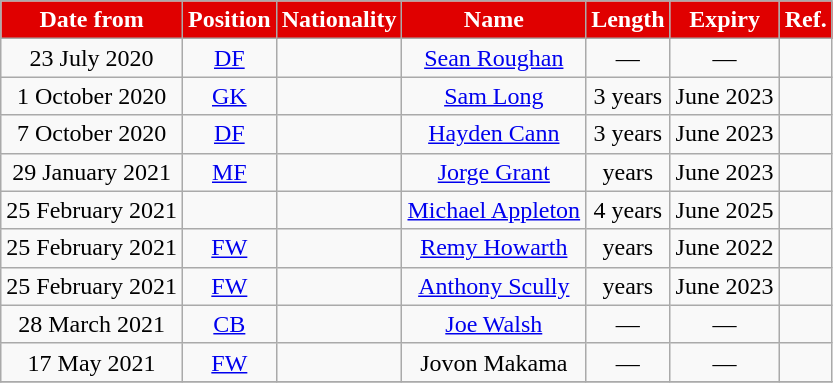<table class="wikitable"  style="text-align:center;">
<tr>
<th style="background:#E00000; color:white;">Date from</th>
<th style="background:#E00000; color:white;">Position</th>
<th style="background:#E00000; color:white;">Nationality</th>
<th style="background:#E00000; color:white;">Name</th>
<th style="background:#E00000; color:white;">Length</th>
<th style="background:#E00000; color:white;">Expiry</th>
<th style="background:#E00000; color:white;">Ref.</th>
</tr>
<tr>
<td>23 July 2020</td>
<td><a href='#'>DF</a></td>
<td></td>
<td><a href='#'>Sean Roughan</a></td>
<td>—</td>
<td>—</td>
<td></td>
</tr>
<tr>
<td>1 October 2020</td>
<td><a href='#'>GK</a></td>
<td></td>
<td><a href='#'>Sam Long</a></td>
<td>3 years</td>
<td>June 2023</td>
<td></td>
</tr>
<tr>
<td>7 October 2020</td>
<td><a href='#'>DF</a></td>
<td></td>
<td><a href='#'>Hayden Cann</a></td>
<td>3 years</td>
<td>June 2023</td>
<td></td>
</tr>
<tr>
<td>29 January 2021</td>
<td><a href='#'>MF</a></td>
<td></td>
<td><a href='#'>Jorge Grant</a></td>
<td> years</td>
<td>June 2023</td>
<td></td>
</tr>
<tr>
<td>25 February 2021</td>
<td></td>
<td></td>
<td><a href='#'>Michael Appleton</a></td>
<td>4 years</td>
<td>June 2025</td>
<td></td>
</tr>
<tr>
<td>25 February 2021</td>
<td><a href='#'>FW</a></td>
<td></td>
<td><a href='#'>Remy Howarth</a></td>
<td> years</td>
<td>June 2022</td>
<td></td>
</tr>
<tr>
<td>25 February 2021</td>
<td><a href='#'>FW</a></td>
<td></td>
<td><a href='#'>Anthony Scully</a></td>
<td> years</td>
<td>June 2023</td>
<td></td>
</tr>
<tr>
<td>28 March 2021</td>
<td><a href='#'>CB</a></td>
<td></td>
<td><a href='#'>Joe Walsh</a></td>
<td>—</td>
<td>—</td>
<td></td>
</tr>
<tr>
<td>17 May 2021</td>
<td><a href='#'>FW</a></td>
<td></td>
<td>Jovon Makama</td>
<td>—</td>
<td>—</td>
<td></td>
</tr>
<tr>
</tr>
</table>
